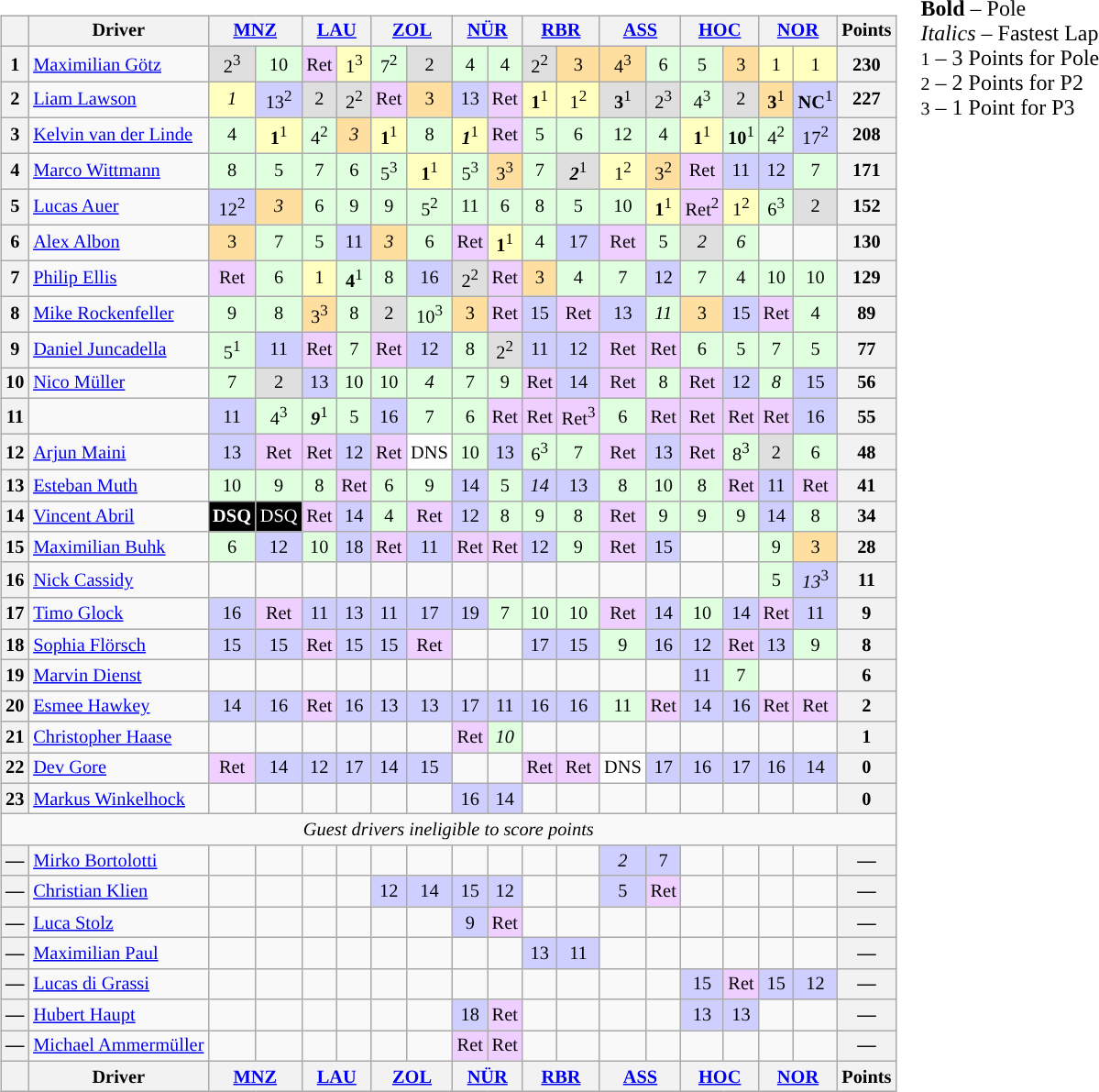<table>
<tr>
<td><br><table class="wikitable" style="font-size:85%; text-align:center;">
<tr>
<th></th>
<th>Driver</th>
<th colspan="2"><a href='#'>MNZ</a><br></th>
<th colspan="2"><a href='#'>LAU</a><br></th>
<th colspan="2"><a href='#'>ZOL</a><br></th>
<th colspan="2"><a href='#'>NÜR</a><br></th>
<th colspan="2"><a href='#'>RBR</a><br></th>
<th colspan="2"><a href='#'>ASS</a><br></th>
<th colspan="2"><a href='#'>HOC</a><br></th>
<th colspan="2"><a href='#'>NOR</a><br></th>
<th>Points</th>
</tr>
<tr>
<th>1</th>
<td style="text-align:left"> <a href='#'>Maximilian Götz</a></td>
<td style="background:#dfdfdf;">2<sup>3</sup></td>
<td style="background:#dfffdf;">10</td>
<td style="background:#efcfff;">Ret</td>
<td style="background:#ffffbf;">1<sup>3</sup></td>
<td style="background:#dfffdf;">7<sup>2</sup></td>
<td style="background:#dfdfdf;">2</td>
<td style="background:#dfffdf;">4</td>
<td style="background:#dfffdf;">4</td>
<td style="background:#dfdfdf;">2<sup>2</sup></td>
<td style="background:#ffdf9f;">3</td>
<td style="background:#ffdf9f;">4<sup>3</sup></td>
<td style="background:#dfffdf;">6</td>
<td style="background:#dfffdf;">5</td>
<td style="background:#ffdf9f;">3</td>
<td style="background:#ffffbf;">1</td>
<td style="background:#ffffbf;">1</td>
<th>230</th>
</tr>
<tr>
<th>2</th>
<td style="text-align:left"> <a href='#'>Liam Lawson</a> </td>
<td style="background:#ffffbf;"><em>1</em></td>
<td style="background:#cfcfff;">13<sup>2</sup></td>
<td style="background:#dfdfdf;">2</td>
<td style="background:#dfdfdf;">2<sup>2</sup></td>
<td style="background:#efcfff;">Ret</td>
<td style="background:#ffdf9f;">3</td>
<td style="background:#cfcfff;">13</td>
<td style="background:#efcfff;">Ret</td>
<td style="background:#ffffbf;"><strong>1</strong><sup>1</sup></td>
<td style="background:#ffffbf;">1<sup>2</sup></td>
<td style="background:#dfdfdf;"><strong>3</strong><sup>1</sup></td>
<td style="background:#dfdfdf;">2<sup>3</sup></td>
<td style="background:#dfffdf;">4<sup>3</sup></td>
<td style="background:#dfdfdf;">2</td>
<td style="background:#ffdf9f;"><strong>3</strong><sup>1</sup></td>
<td style="background:#cfcfff;"><strong>NC</strong><sup>1</sup></td>
<th>227</th>
</tr>
<tr>
<th>3</th>
<td style="text-align:left"> <a href='#'>Kelvin van der Linde</a></td>
<td style="background:#dfffdf;">4</td>
<td style="background:#ffffbf;"><strong>1</strong><sup>1</sup></td>
<td style="background:#dfffdf;">4<sup>2</sup></td>
<td style="background:#ffdf9f;"><em>3</em></td>
<td style="background:#ffffbf;"><strong>1</strong><sup>1</sup></td>
<td style="background:#dfffdf;">8</td>
<td style="background:#ffffbf;"><strong><em>1</em></strong><sup>1</sup></td>
<td style="background:#efcfff;">Ret</td>
<td style="background:#dfffdf;">5</td>
<td style="background:#dfffdf;">6</td>
<td style="background:#dfffdf;">12</td>
<td style="background:#dfffdf;">4</td>
<td style="background:#ffffbf;"><strong>1</strong><sup>1</sup></td>
<td style="background:#dfffdf;"><strong>10</strong><sup>1</sup></td>
<td style="background:#dfffdf;">4<sup>2</sup></td>
<td style="background:#cfcfff;">17<sup>2</sup></td>
<th>208</th>
</tr>
<tr>
<th>4</th>
<td style="text-align:left"> <a href='#'>Marco Wittmann</a></td>
<td style="background:#dfffdf;">8</td>
<td style="background:#dfffdf;">5</td>
<td style="background:#dfffdf;">7</td>
<td style="background:#dfffdf;">6</td>
<td style="background:#dfffdf;">5<sup>3</sup></td>
<td style="background:#ffffbf;"><strong>1</strong><sup>1</sup></td>
<td style="background:#dfffdf;">5<sup>3</sup></td>
<td style="background:#ffdf9f;">3<sup>3</sup></td>
<td style="background:#dfffdf;">7</td>
<td style="background:#dfdfdf;"><strong><em>2</em></strong><sup>1</sup></td>
<td style="background:#ffffbf;">1<sup>2</sup></td>
<td style="background:#ffdf9f;">3<sup>2</sup></td>
<td style="background:#efcfff;">Ret</td>
<td style="background:#cfcfff;">11</td>
<td style="background:#cfcfff;">12</td>
<td style="background:#dfffdf;">7</td>
<th>171</th>
</tr>
<tr>
<th>5</th>
<td style="text-align:left"> <a href='#'>Lucas Auer</a></td>
<td style="background:#cfcfff;">12<sup>2</sup></td>
<td style="background:#ffdf9f;"><em>3</em></td>
<td style="background:#dfffdf;">6</td>
<td style="background:#dfffdf;">9</td>
<td style="background:#dfffdf;">9</td>
<td style="background:#dfffdf;">5<sup>2</sup></td>
<td style="background:#dfffdf;">11</td>
<td style="background:#dfffdf;">6</td>
<td style="background:#dfffdf;">8</td>
<td style="background:#dfffdf;">5</td>
<td style="background:#dfffdf;">10</td>
<td style="background:#ffffbf;"><strong>1</strong><sup>1</sup></td>
<td style="background:#efcfff;">Ret<sup>2</sup></td>
<td style="background:#ffffbf;">1<sup>2</sup></td>
<td style="background:#dfffdf;">6<sup>3</sup></td>
<td style="background:#dfdfdf;">2</td>
<th>152</th>
</tr>
<tr>
<th>6</th>
<td style="text-align:left"> <a href='#'>Alex Albon</a></td>
<td style="background:#ffdf9f;">3</td>
<td style="background:#dfffdf;">7</td>
<td style="background:#dfffdf;">5</td>
<td style="background:#cfcfff;">11</td>
<td style="background:#ffdf9f;"><em>3</em></td>
<td style="background:#dfffdf;">6</td>
<td style="background:#efcfff;">Ret</td>
<td style="background:#ffffbf;"><strong>1</strong><sup>1</sup></td>
<td style="background:#dfffdf;">4</td>
<td style="background:#cfcfff;">17</td>
<td style="background:#efcfff;">Ret</td>
<td style="background:#dfffdf;">5</td>
<td style="background:#dfdfdf;"><em>2</em></td>
<td style="background:#dfffdf;"><em>6</em></td>
<td style="background:#;"></td>
<td style="background:#;"></td>
<th>130</th>
</tr>
<tr>
<th>7</th>
<td style="text-align:left"> <a href='#'>Philip Ellis</a></td>
<td style="background:#efcfff;">Ret</td>
<td style="background:#dfffdf;">6</td>
<td style="background:#ffffbf;">1</td>
<td style="background:#dfffdf;"><strong>4</strong><sup>1</sup></td>
<td style="background:#dfffdf;">8</td>
<td style="background:#cfcfff;">16</td>
<td style="background:#dfdfdf;">2<sup>2</sup></td>
<td style="background:#efcfff;">Ret</td>
<td style="background:#ffdf9f;">3</td>
<td style="background:#dfffdf;">4</td>
<td style="background:#dfffdf;">7</td>
<td style="background:#cfcfff;">12</td>
<td style="background:#dfffdf;">7</td>
<td style="background:#dfffdf;">4</td>
<td style="background:#dfffdf;">10</td>
<td style="background:#dfffdf;">10</td>
<th>129</th>
</tr>
<tr>
<th>8</th>
<td style="text-align:left"> <a href='#'>Mike Rockenfeller</a></td>
<td style="background:#dfffdf;">9</td>
<td style="background:#dfffdf;">8</td>
<td style="background:#ffdf9f;">3<sup>3</sup></td>
<td style="background:#dfffdf;">8</td>
<td style="background:#dfdfdf;">2</td>
<td style="background:#dfffdf;">10<sup>3</sup></td>
<td style="background:#ffdf9f;">3</td>
<td style="background:#efcfff;">Ret</td>
<td style="background:#cfcfff;">15</td>
<td style="background:#efcfff;">Ret</td>
<td style="background:#cfcfff;">13</td>
<td style="background:#dfffdf;"><em>11</em></td>
<td style="background:#ffdf9f;">3</td>
<td style="background:#cfcfff;">15</td>
<td style="background:#efcfff;">Ret</td>
<td style="background:#dfffdf;">4</td>
<th>89</th>
</tr>
<tr>
<th>9</th>
<td style="text-align:left"> <a href='#'>Daniel Juncadella</a></td>
<td style="background:#dfffdf;">5<sup>1</sup></td>
<td style="background:#cfcfff;">11</td>
<td style="background:#efcfff;">Ret</td>
<td style="background:#dfffdf;">7</td>
<td style="background:#efcfff;">Ret</td>
<td style="background:#cfcfff;">12</td>
<td style="background:#dfffdf;">8</td>
<td style="background:#dfdfdf;">2<sup>2</sup></td>
<td style="background:#cfcfff;">11</td>
<td style="background:#cfcfff;">12</td>
<td style="background:#efcfff;">Ret</td>
<td style="background:#efcfff;">Ret</td>
<td style="background:#dfffdf;">6</td>
<td style="background:#dfffdf;">5</td>
<td style="background:#dfffdf;">7</td>
<td style="background:#dfffdf;">5</td>
<th>77</th>
</tr>
<tr>
<th>10</th>
<td style="text-align:left"> <a href='#'>Nico Müller</a></td>
<td style="background:#dfffdf;">7</td>
<td style="background:#dfdfdf;">2</td>
<td style="background:#cfcfff;">13</td>
<td style="background:#dfffdf;">10</td>
<td style="background:#dfffdf;">10</td>
<td style="background:#dfffdf;"><em>4</em></td>
<td style="background:#dfffdf;">7</td>
<td style="background:#dfffdf;">9</td>
<td style="background:#efcfff;">Ret</td>
<td style="background:#cfcfff;">14</td>
<td style="background:#efcfff;">Ret</td>
<td style="background:#dfffdf;">8</td>
<td style="background:#efcfff;">Ret</td>
<td style="background:#cfcfff;">12</td>
<td style="background:#dfffdf;"><em>8</em></td>
<td style="background:#cfcfff;">15</td>
<th>56</th>
</tr>
<tr>
<th>11</th>
<td style="text-align:left"></td>
<td style="background:#cfcfff;">11</td>
<td style="background:#dfffdf;">4<sup>3</sup></td>
<td style="background:#dfffdf;"><strong><em>9</em></strong><sup>1</sup></td>
<td style="background:#dfffdf;">5</td>
<td style="background:#cfcfff;">16</td>
<td style="background:#dfffdf;">7</td>
<td style="background:#dfffdf;">6</td>
<td style="background:#efcfff;">Ret</td>
<td style="background:#efcfff;">Ret</td>
<td style="background:#efcfff;">Ret<sup>3</sup></td>
<td style="background:#dfffdf;">6</td>
<td style="background:#efcfff;">Ret</td>
<td style="background:#efcfff;">Ret</td>
<td style="background:#efcfff;">Ret</td>
<td style="background:#efcfff;">Ret</td>
<td style="background:#cfcfff;">16</td>
<th>55</th>
</tr>
<tr>
<th>12</th>
<td style="text-align:left"> <a href='#'>Arjun Maini</a></td>
<td style="background:#cfcfff;">13</td>
<td style="background:#efcfff;">Ret</td>
<td style="background:#efcfff;">Ret</td>
<td style="background:#cfcfff;">12</td>
<td style="background:#efcfff;">Ret</td>
<td style="background:#ffffff;">DNS</td>
<td style="background:#dfffdf;">10</td>
<td style="background:#cfcfff;">13</td>
<td style="background:#dfffdf;">6<sup>3</sup></td>
<td style="background:#dfffdf;">7</td>
<td style="background:#efcfff;">Ret</td>
<td style="background:#cfcfff;">13</td>
<td style="background:#efcfff;">Ret</td>
<td style="background:#dfffdf;">8<sup>3</sup></td>
<td style="background:#dfdfdf;">2</td>
<td style="background:#dfffdf;">6</td>
<th>48</th>
</tr>
<tr>
<th>13</th>
<td style="text-align:left"> <a href='#'>Esteban Muth</a> </td>
<td style="background:#dfffdf;">10</td>
<td style="background:#dfffdf;">9</td>
<td style="background:#dfffdf;">8</td>
<td style="background:#efcfff;">Ret</td>
<td style="background:#dfffdf;">6</td>
<td style="background:#dfffdf;">9</td>
<td style="background:#cfcfff;">14</td>
<td style="background:#dfffdf;">5</td>
<td style="background:#cfcfff;"><em>14</em></td>
<td style="background:#cfcfff;">13</td>
<td style="background:#dfffdf;">8</td>
<td style="background:#dfffdf;">10</td>
<td style="background:#dfffdf;">8</td>
<td style="background:#efcfff;">Ret</td>
<td style="background:#cfcfff;">11</td>
<td style="background:#efcfff;">Ret</td>
<th>41</th>
</tr>
<tr>
<th>14</th>
<td style="text-align:left"> <a href='#'>Vincent Abril</a></td>
<td style="background-color:#000000;color:white"><strong>DSQ</strong></td>
<td style="background-color:#000000;color:white">DSQ</td>
<td style="background:#efcfff;">Ret</td>
<td style="background:#cfcfff;">14</td>
<td style="background:#dfffdf;">4</td>
<td style="background:#efcfff;">Ret</td>
<td style="background:#cfcfff;">12</td>
<td style="background:#dfffdf;">8</td>
<td style="background:#dfffdf;">9</td>
<td style="background:#dfffdf;">8</td>
<td style="background:#efcfff;">Ret</td>
<td style="background:#dfffdf;">9</td>
<td style="background:#dfffdf;">9</td>
<td style="background:#dfffdf;">9</td>
<td style="background:#cfcfff;">14</td>
<td style="background:#dfffdf;">8</td>
<th>34</th>
</tr>
<tr>
<th>15</th>
<td style="text-align:left"> <a href='#'>Maximilian Buhk</a></td>
<td style="background:#dfffdf;">6</td>
<td style="background:#cfcfff;">12</td>
<td style="background:#dfffdf;">10</td>
<td style="background:#cfcfff;">18</td>
<td style="background:#efcfff;">Ret</td>
<td style="background:#cfcfff;">11</td>
<td style="background:#efcfff;">Ret</td>
<td style="background:#efcfff;">Ret</td>
<td style="background:#cfcfff;">12</td>
<td style="background:#dfffdf;">9</td>
<td style="background:#efcfff;">Ret</td>
<td style="background:#cfcfff;">15</td>
<td style="background:#;"></td>
<td style="background:#;"></td>
<td style="background:#dfffdf;">9</td>
<td style="background:#ffdf9f;">3</td>
<th>28</th>
</tr>
<tr>
<th>16</th>
<td style="text-align:left"> <a href='#'>Nick Cassidy</a></td>
<td style="background:#;"></td>
<td style="background:#;"></td>
<td style="background:#;"></td>
<td style="background:#;"></td>
<td style="background:#;"></td>
<td style="background:#;"></td>
<td style="background:#;"></td>
<td style="background:#;"></td>
<td style="background:#;"></td>
<td style="background:#;"></td>
<td style="background:#;"></td>
<td style="background:#;"></td>
<td style="background:#;"></td>
<td style="background:#;"></td>
<td style="background:#dfffdf;">5</td>
<td style="background:#cfcfff;"><em>13</em><sup>3</sup></td>
<th>11</th>
</tr>
<tr>
<th>17</th>
<td style="text-align:left"> <a href='#'>Timo Glock</a></td>
<td style="background:#cfcfff;">16</td>
<td style="background:#efcfff;">Ret</td>
<td style="background:#cfcfff;">11</td>
<td style="background:#cfcfff;">13</td>
<td style="background:#cfcfff;">11</td>
<td style="background:#cfcfff;">17</td>
<td style="background:#cfcfff;">19</td>
<td style="background:#dfffdf;">7</td>
<td style="background:#dfffdf;">10</td>
<td style="background:#dfffdf;">10</td>
<td style="background:#efcfff;">Ret</td>
<td style="background:#cfcfff;">14</td>
<td style="background:#dfffdf;">10</td>
<td style="background:#cfcfff;">14</td>
<td style="background:#efcfff;">Ret</td>
<td style="background:#cfcfff;">11</td>
<th>9</th>
</tr>
<tr>
<th>18</th>
<td style="text-align:left"> <a href='#'>Sophia Flörsch</a> </td>
<td style="background:#cfcfff;">15</td>
<td style="background:#cfcfff;">15</td>
<td style="background:#efcfff;">Ret</td>
<td style="background:#cfcfff;">15</td>
<td style="background:#cfcfff;">15</td>
<td style="background:#efcfff;">Ret</td>
<td style="background:#;"></td>
<td style="background:#;"></td>
<td style="background:#cfcfff;">17</td>
<td style="background:#cfcfff;">15</td>
<td style="background:#dfffdf;">9</td>
<td style="background:#cfcfff;">16</td>
<td style="background:#cfcfff;">12</td>
<td style="background:#efcfff;">Ret</td>
<td style="background:#cfcfff;">13</td>
<td style="background:#dfffdf;">9</td>
<th>8</th>
</tr>
<tr>
<th>19</th>
<td style="text-align:left"> <a href='#'>Marvin Dienst</a></td>
<td style="background:#;"></td>
<td style="background:#;"></td>
<td style="background:#;"></td>
<td style="background:#;"></td>
<td style="background:#;"></td>
<td style="background:#;"></td>
<td style="background:#;"></td>
<td style="background:#;"></td>
<td style="background:#;"></td>
<td style="background:#;"></td>
<td style="background:#;"></td>
<td style="background:#;"></td>
<td style="background:#cfcfff;">11</td>
<td style="background:#dfffdf;">7</td>
<td style="background:#;"></td>
<td style="background:#;"></td>
<th>6</th>
</tr>
<tr>
<th>20</th>
<td style="text-align:left"> <a href='#'>Esmee Hawkey</a></td>
<td style="background:#cfcfff;">14</td>
<td style="background:#cfcfff;">16</td>
<td style="background:#efcfff;">Ret</td>
<td style="background:#cfcfff;">16</td>
<td style="background:#cfcfff;">13</td>
<td style="background:#cfcfff;">13</td>
<td style="background:#cfcfff;">17</td>
<td style="background:#cfcfff;">11</td>
<td style="background:#cfcfff;">16</td>
<td style="background:#cfcfff;">16</td>
<td style="background:#dfffdf;">11</td>
<td style="background:#efcfff;">Ret</td>
<td style="background:#cfcfff;">14</td>
<td style="background:#cfcfff;">16</td>
<td style="background:#efcfff;">Ret</td>
<td style="background:#efcfff;">Ret</td>
<th>2</th>
</tr>
<tr>
<th>21</th>
<td style="text-align:left"> <a href='#'>Christopher Haase</a></td>
<td style="background:#;"></td>
<td style="background:#;"></td>
<td style="background:#;"></td>
<td style="background:#;"></td>
<td style="background:#;"></td>
<td style="background:#;"></td>
<td style="background:#efcfff;">Ret</td>
<td style="background:#dfffdf;"><em>10</em></td>
<td style="background:#;"></td>
<td style="background:#;"></td>
<td style="background:#;"></td>
<td style="background:#;"></td>
<td style="background:#;"></td>
<td style="background:#;"></td>
<td style="background:#;"></td>
<td style="background:#;"></td>
<th>1</th>
</tr>
<tr>
<th>22</th>
<td style="text-align:left"> <a href='#'>Dev Gore</a></td>
<td style="background:#efcfff;">Ret</td>
<td style="background:#cfcfff;">14</td>
<td style="background:#cfcfff;">12</td>
<td style="background:#cfcfff;">17</td>
<td style="background:#cfcfff;">14</td>
<td style="background:#cfcfff;">15</td>
<td style="background:#;"></td>
<td style="background:#;"></td>
<td style="background:#efcfff;">Ret</td>
<td style="background:#efcfff;">Ret</td>
<td style="background:#ffffff;">DNS</td>
<td style="background:#cfcfff;">17</td>
<td style="background:#cfcfff;">16</td>
<td style="background:#cfcfff;">17</td>
<td style="background:#cfcfff;">16</td>
<td style="background:#cfcfff;">14</td>
<th>0</th>
</tr>
<tr>
<th>23</th>
<td style="text-align:left"> <a href='#'>Markus Winkelhock</a></td>
<td style="background:#;"></td>
<td style="background:#;"></td>
<td style="background:#;"></td>
<td style="background:#;"></td>
<td style="background:#;"></td>
<td style="background:#;"></td>
<td style="background:#cfcfff;">16</td>
<td style="background:#cfcfff;">14</td>
<td style="background:#;"></td>
<td style="background:#;"></td>
<td style="background:#;"></td>
<td style="background:#;"></td>
<td style="background:#;"></td>
<td style="background:#;"></td>
<td style="background:#;"></td>
<td style="background:#;"></td>
<th>0</th>
</tr>
<tr>
<td colspan=19><em>Guest drivers ineligible to score points</em></td>
</tr>
<tr>
<th>—</th>
<td style="text-align:left"> <a href='#'>Mirko Bortolotti</a></td>
<td style="background:#;"></td>
<td style="background:#;"></td>
<td style="background:#;"></td>
<td style="background:#;"></td>
<td style="background:#;"></td>
<td style="background:#;"></td>
<td style="background:#;"></td>
<td style="background:#;"></td>
<td style="background:#;"></td>
<td style="background:#;"></td>
<td style="background:#cfcfff;"><em>2</em></td>
<td style="background:#cfcfff;">7</td>
<td style="background:#;"></td>
<td style="background:#;"></td>
<td style="background:#;"></td>
<td style="background:#;"></td>
<th>—</th>
</tr>
<tr>
<th>—</th>
<td style="text-align:left"> <a href='#'>Christian Klien</a></td>
<td style="background:#;"></td>
<td style="background:#;"></td>
<td style="background:#;"></td>
<td style="background:#;"></td>
<td style="background:#cfcfff;">12</td>
<td style="background:#cfcfff;">14</td>
<td style="background:#cfcfff;">15</td>
<td style="background:#cfcfff;">12</td>
<td style="background:#;"></td>
<td style="background:#;"></td>
<td style="background:#cfcfff;">5</td>
<td style="background:#efcfff;">Ret</td>
<td style="background:#;"></td>
<td style="background:#;"></td>
<td style="background:#;"></td>
<td style="background:#;"></td>
<th>—</th>
</tr>
<tr>
<th>—</th>
<td style="text-align:left"> <a href='#'>Luca Stolz</a></td>
<td style="background:#;"></td>
<td style="background:#;"></td>
<td style="background:#;"></td>
<td style="background:#;"></td>
<td style="background:#;"></td>
<td style="background:#;"></td>
<td style="background:#cfcfff;">9</td>
<td style="background:#efcfff;">Ret</td>
<td style="background:#;"></td>
<td style="background:#;"></td>
<td style="background:#;"></td>
<td style="background:#;"></td>
<td style="background:#;"></td>
<td style="background:#;"></td>
<td style="background:#;"></td>
<td style="background:#;"></td>
<th>—</th>
</tr>
<tr>
<th>—</th>
<td style="text-align:left"> <a href='#'>Maximilian Paul</a></td>
<td style="background:#;"></td>
<td style="background:#;"></td>
<td style="background:#;"></td>
<td style="background:#;"></td>
<td style="background:#;"></td>
<td style="background:#;"></td>
<td style="background:#;"></td>
<td style="background:#;"></td>
<td style="background:#cfcfff;">13</td>
<td style="background:#cfcfff;">11</td>
<td style="background:#;"></td>
<td style="background:#;"></td>
<td style="background:#;"></td>
<td style="background:#;"></td>
<td style="background:#;"></td>
<td style="background:#;"></td>
<th>—</th>
</tr>
<tr>
<th>—</th>
<td style="text-align:left"> <a href='#'>Lucas di Grassi</a></td>
<td style="background:#;"></td>
<td style="background:#;"></td>
<td style="background:#;"></td>
<td style="background:#;"></td>
<td style="background:#;"></td>
<td style="background:#;"></td>
<td style="background:#;"></td>
<td style="background:#;"></td>
<td style="background:#;"></td>
<td style="background:#;"></td>
<td style="background:#;"></td>
<td style="background:#;"></td>
<td style="background:#cfcfff;">15</td>
<td style="background:#efcfff;">Ret</td>
<td style="background:#cfcfff;">15</td>
<td style="background:#cfcfff;">12</td>
<th>—</th>
</tr>
<tr>
<th>—</th>
<td style="text-align:left"> <a href='#'>Hubert Haupt</a></td>
<td style="background:#;"></td>
<td style="background:#;"></td>
<td style="background:#;"></td>
<td style="background:#;"></td>
<td style="background:#;"></td>
<td style="background:#;"></td>
<td style="background:#cfcfff;">18</td>
<td style="background:#efcfff;">Ret</td>
<td style="background:#;"></td>
<td style="background:#;"></td>
<td style="background:#;"></td>
<td style="background:#;"></td>
<td style="background:#cfcfff;">13</td>
<td style="background:#cfcfff;">13</td>
<td style="background:#;"></td>
<td style="background:#;"></td>
<th>—</th>
</tr>
<tr>
<th>—</th>
<td style="text-align:left"> <a href='#'>Michael Ammermüller</a></td>
<td style="background:#;"></td>
<td style="background:#;"></td>
<td style="background:#;"></td>
<td style="background:#;"></td>
<td style="background:#;"></td>
<td style="background:#;"></td>
<td style="background:#efcfff;">Ret</td>
<td style="background:#efcfff;">Ret</td>
<td style="background:#;"></td>
<td style="background:#;"></td>
<td style="background:#;”"></td>
<td style="background:#;"></td>
<td style="background:#;"></td>
<td style="background:#;"></td>
<td style="background:#;"></td>
<td style="background:#;"></td>
<th>—</th>
</tr>
<tr>
<th></th>
<th>Driver</th>
<th colspan="2"><a href='#'>MNZ</a><br></th>
<th colspan="2"><a href='#'>LAU</a><br></th>
<th colspan="2"><a href='#'>ZOL</a><br></th>
<th colspan="2"><a href='#'>NÜR</a><br></th>
<th colspan="2"><a href='#'>RBR</a><br></th>
<th colspan="2"><a href='#'>ASS</a><br></th>
<th colspan="2"><a href='#'>HOC</a><br></th>
<th colspan="2"><a href='#'>NOR</a><br></th>
<th>Points</th>
</tr>
</table>
</td>
<td style="vertical-align:top"><br>
<span><strong>Bold</strong> – Pole<br>
<em>Italics</em> – Fastest Lap<br>
<small>1</small> – 3 Points for Pole<br>
<small>2</small> – 2 Points for P2<br>
<small>3</small> – 1 Point for P3<br></span></td>
</tr>
</table>
